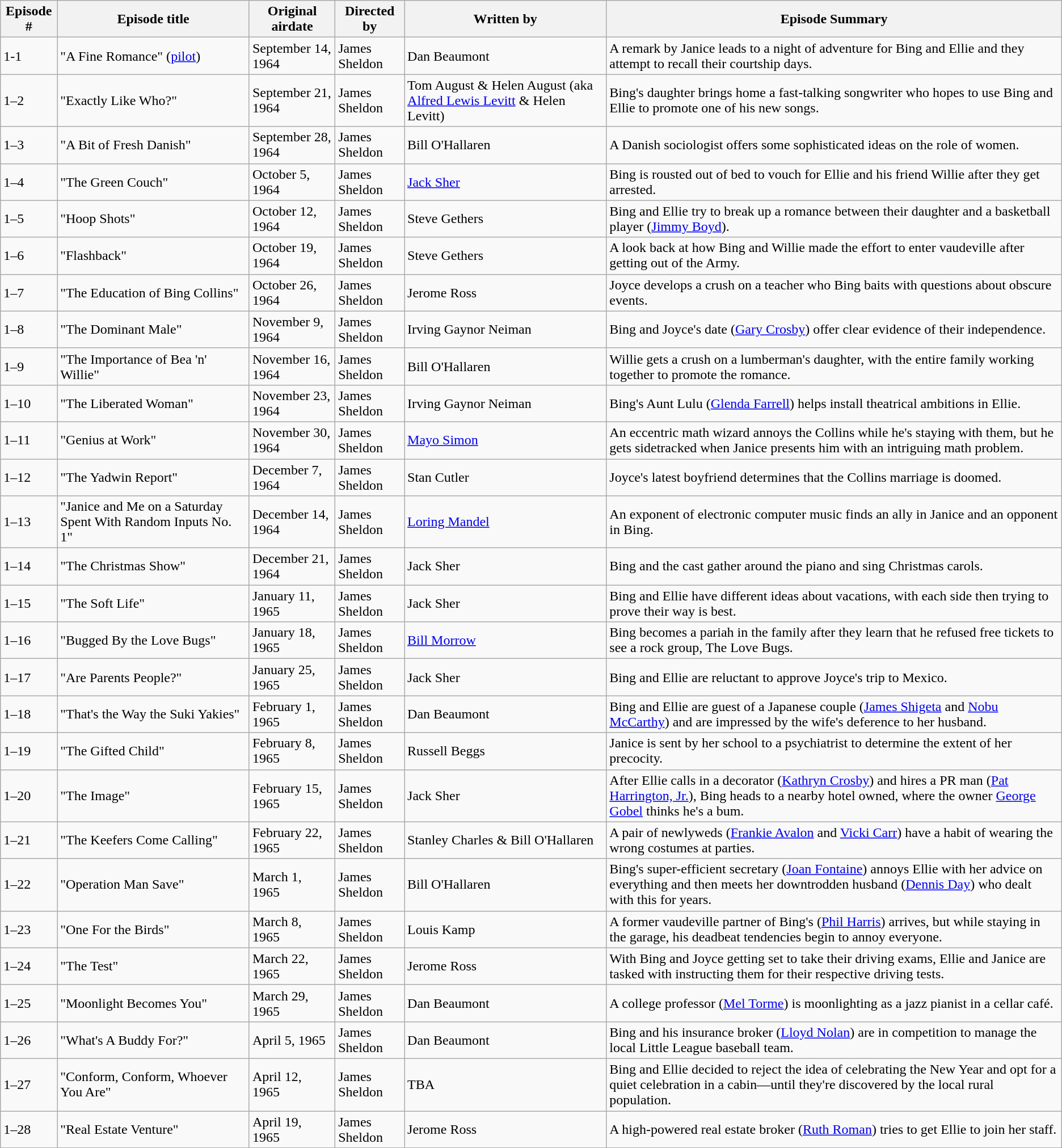<table class="wikitable">
<tr>
<th>Episode #</th>
<th>Episode title</th>
<th>Original airdate</th>
<th>Directed by</th>
<th>Written by</th>
<th>Episode Summary</th>
</tr>
<tr>
<td>1-1</td>
<td>"A Fine Romance" (<a href='#'>pilot</a>)</td>
<td>September 14, 1964</td>
<td>James Sheldon</td>
<td>Dan Beaumont</td>
<td>A remark by Janice leads to a night of adventure for Bing and Ellie and they attempt to recall their courtship days.</td>
</tr>
<tr>
<td>1–2</td>
<td>"Exactly Like Who?"</td>
<td>September 21, 1964</td>
<td>James Sheldon</td>
<td>Tom August & Helen August (aka <a href='#'>Alfred Lewis Levitt</a> & Helen Levitt)</td>
<td>Bing's daughter brings home a fast-talking songwriter who hopes to use Bing and Ellie to promote one of his new songs.</td>
</tr>
<tr>
<td>1–3</td>
<td>"A Bit of Fresh Danish"</td>
<td>September 28, 1964</td>
<td>James Sheldon</td>
<td>Bill O'Hallaren</td>
<td>A Danish sociologist offers some sophisticated ideas on the role of women.</td>
</tr>
<tr>
<td>1–4</td>
<td>"The Green Couch"</td>
<td>October 5, 1964</td>
<td>James Sheldon</td>
<td><a href='#'>Jack Sher</a></td>
<td>Bing is rousted out of bed to vouch for Ellie and his friend Willie after they get arrested.</td>
</tr>
<tr>
<td>1–5</td>
<td>"Hoop Shots"</td>
<td>October 12, 1964</td>
<td>James Sheldon</td>
<td>Steve Gethers</td>
<td>Bing and Ellie try to break up a romance between their daughter and a basketball player (<a href='#'>Jimmy Boyd</a>).</td>
</tr>
<tr>
<td>1–6</td>
<td>"Flashback"</td>
<td>October 19, 1964</td>
<td>James Sheldon</td>
<td>Steve Gethers</td>
<td>A look back at how Bing and Willie made the effort to enter vaudeville after getting out of the Army.</td>
</tr>
<tr>
<td>1–7</td>
<td>"The Education of Bing Collins"</td>
<td>October 26, 1964</td>
<td>James Sheldon</td>
<td>Jerome Ross</td>
<td>Joyce develops a crush on a teacher who Bing baits with questions about obscure events.</td>
</tr>
<tr>
<td>1–8</td>
<td>"The Dominant Male"</td>
<td>November 9, 1964</td>
<td>James Sheldon</td>
<td>Irving Gaynor Neiman</td>
<td>Bing and Joyce's date (<a href='#'>Gary Crosby</a>) offer clear evidence of their independence.</td>
</tr>
<tr>
<td>1–9</td>
<td>"The Importance of Bea 'n' Willie"</td>
<td>November 16, 1964</td>
<td>James Sheldon</td>
<td>Bill O'Hallaren</td>
<td>Willie gets a crush on a lumberman's daughter, with the entire family working together to promote the romance.</td>
</tr>
<tr>
<td>1–10</td>
<td>"The Liberated Woman"</td>
<td>November 23, 1964</td>
<td>James Sheldon</td>
<td>Irving Gaynor Neiman</td>
<td>Bing's Aunt Lulu (<a href='#'>Glenda Farrell</a>) helps install theatrical ambitions in Ellie.</td>
</tr>
<tr>
<td>1–11</td>
<td>"Genius at Work"</td>
<td>November 30, 1964</td>
<td>James Sheldon</td>
<td><a href='#'>Mayo Simon</a></td>
<td>An eccentric math wizard annoys the Collins while he's staying with them, but he gets sidetracked when Janice presents him with an intriguing math problem.</td>
</tr>
<tr>
<td>1–12</td>
<td>"The Yadwin Report"</td>
<td>December 7, 1964</td>
<td>James Sheldon</td>
<td>Stan Cutler</td>
<td>Joyce's latest boyfriend determines that the Collins marriage is doomed.</td>
</tr>
<tr>
<td>1–13</td>
<td>"Janice and Me on a Saturday Spent With Random Inputs No. 1"</td>
<td>December 14, 1964</td>
<td>James Sheldon</td>
<td><a href='#'>Loring Mandel</a></td>
<td>An exponent of electronic computer music finds an ally in Janice and an opponent in Bing.</td>
</tr>
<tr>
<td>1–14</td>
<td>"The Christmas Show"</td>
<td>December 21, 1964</td>
<td>James Sheldon</td>
<td>Jack Sher</td>
<td>Bing and the cast gather around the piano and sing Christmas carols.</td>
</tr>
<tr>
<td>1–15</td>
<td>"The Soft Life"</td>
<td>January 11, 1965</td>
<td>James Sheldon</td>
<td>Jack Sher</td>
<td>Bing and Ellie have different ideas about vacations, with each side then trying to prove their way is best.</td>
</tr>
<tr>
<td>1–16</td>
<td>"Bugged By the Love Bugs"</td>
<td>January 18, 1965</td>
<td>James Sheldon</td>
<td><a href='#'>Bill Morrow</a></td>
<td>Bing becomes a pariah in the family after they learn that he refused free tickets to see a rock group, The Love Bugs.</td>
</tr>
<tr>
<td>1–17</td>
<td>"Are Parents People?"</td>
<td>January 25, 1965</td>
<td>James Sheldon</td>
<td>Jack Sher</td>
<td>Bing and Ellie are reluctant to approve Joyce's trip to Mexico.</td>
</tr>
<tr>
<td>1–18</td>
<td>"That's the Way the Suki Yakies"</td>
<td>February 1, 1965</td>
<td>James Sheldon</td>
<td>Dan Beaumont</td>
<td>Bing and Ellie are guest of a Japanese couple (<a href='#'>James Shigeta</a> and <a href='#'>Nobu McCarthy</a>) and are impressed by the wife's deference to her husband.</td>
</tr>
<tr>
<td>1–19</td>
<td>"The Gifted Child"</td>
<td>February 8, 1965</td>
<td>James Sheldon</td>
<td>Russell Beggs</td>
<td>Janice is sent by her school to a psychiatrist to determine the extent of her precocity.</td>
</tr>
<tr>
<td>1–20</td>
<td>"The Image"</td>
<td>February 15, 1965</td>
<td>James Sheldon</td>
<td>Jack Sher</td>
<td>After Ellie calls in a decorator (<a href='#'>Kathryn Crosby</a>) and hires a PR man (<a href='#'>Pat Harrington, Jr.</a>), Bing heads to a nearby hotel owned, where the owner <a href='#'>George Gobel</a> thinks he's a bum.</td>
</tr>
<tr>
<td>1–21</td>
<td>"The Keefers Come Calling"</td>
<td>February 22, 1965</td>
<td>James Sheldon</td>
<td>Stanley Charles & Bill O'Hallaren</td>
<td>A pair of newlyweds (<a href='#'>Frankie Avalon</a> and <a href='#'>Vicki Carr</a>) have a habit of wearing the wrong costumes at parties.</td>
</tr>
<tr>
<td>1–22</td>
<td>"Operation Man Save"</td>
<td>March 1, 1965</td>
<td>James Sheldon</td>
<td>Bill O'Hallaren</td>
<td>Bing's super-efficient secretary (<a href='#'>Joan Fontaine</a>) annoys Ellie with her advice on everything and then meets her downtrodden husband (<a href='#'>Dennis Day</a>) who dealt with this for years.</td>
</tr>
<tr>
<td>1–23</td>
<td>"One For the Birds"</td>
<td>March 8, 1965</td>
<td>James Sheldon</td>
<td>Louis Kamp</td>
<td>A former vaudeville partner of Bing's (<a href='#'>Phil Harris</a>) arrives, but while staying in the garage, his deadbeat tendencies begin to annoy everyone.</td>
</tr>
<tr>
<td>1–24</td>
<td>"The Test"</td>
<td>March 22, 1965</td>
<td>James Sheldon</td>
<td>Jerome Ross</td>
<td>With Bing and Joyce getting set to take their driving exams, Ellie and Janice are tasked with instructing them for their respective driving tests.</td>
</tr>
<tr>
<td>1–25</td>
<td>"Moonlight Becomes You"</td>
<td>March 29, 1965</td>
<td>James Sheldon</td>
<td>Dan Beaumont</td>
<td>A college professor (<a href='#'>Mel Torme</a>) is moonlighting as a jazz pianist in a cellar café.</td>
</tr>
<tr>
<td>1–26</td>
<td>"What's A Buddy For?"</td>
<td>April 5, 1965</td>
<td>James Sheldon</td>
<td>Dan Beaumont</td>
<td>Bing and his insurance broker (<a href='#'>Lloyd Nolan</a>) are in competition to manage the local Little League baseball team.</td>
</tr>
<tr>
<td>1–27</td>
<td>"Conform, Conform, Whoever You Are"</td>
<td>April 12, 1965</td>
<td>James Sheldon</td>
<td>TBA</td>
<td>Bing and Ellie decided to reject the idea of celebrating the New Year and opt for a quiet celebration in a cabin—until they're discovered by the local rural population.</td>
</tr>
<tr>
<td>1–28</td>
<td>"Real Estate Venture"</td>
<td>April 19, 1965</td>
<td>James Sheldon</td>
<td>Jerome Ross</td>
<td>A high-powered real estate broker (<a href='#'>Ruth Roman</a>) tries to get Ellie to join her staff.</td>
</tr>
</table>
